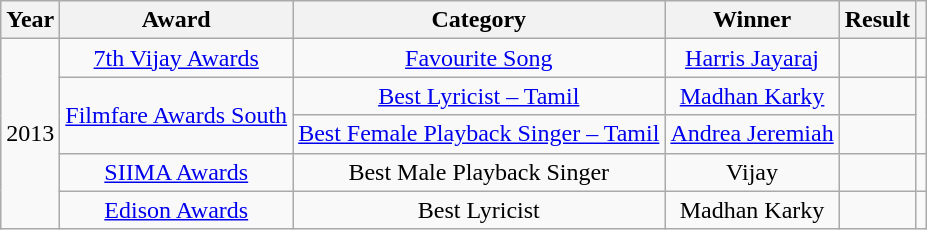<table class="wikitable sortable" style="text-align:center">
<tr>
<th>Year</th>
<th>Award</th>
<th>Category</th>
<th>Winner</th>
<th>Result</th>
<th scope="col" class="unsortable" ></th>
</tr>
<tr>
<td rowspan="5">2013</td>
<td><a href='#'>7th Vijay Awards</a></td>
<td><a href='#'>Favourite Song</a></td>
<td><a href='#'>Harris Jayaraj</a></td>
<td></td>
<td></td>
</tr>
<tr>
<td rowspan="2"><a href='#'>Filmfare Awards South</a></td>
<td><a href='#'>Best Lyricist – Tamil</a></td>
<td><a href='#'>Madhan Karky</a></td>
<td></td>
<td rowspan="2"></td>
</tr>
<tr>
<td><a href='#'>Best Female Playback Singer – Tamil</a></td>
<td><a href='#'>Andrea Jeremiah</a></td>
<td></td>
</tr>
<tr>
<td><a href='#'>SIIMA Awards</a></td>
<td>Best Male Playback Singer</td>
<td>Vijay</td>
<td></td>
<td></td>
</tr>
<tr>
<td><a href='#'>Edison Awards</a></td>
<td>Best Lyricist</td>
<td>Madhan Karky</td>
<td></td>
<td></td>
</tr>
</table>
